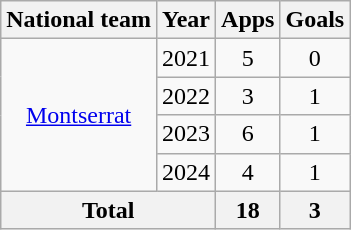<table class="wikitable" style="text-align:center">
<tr>
<th>National team</th>
<th>Year</th>
<th>Apps</th>
<th>Goals</th>
</tr>
<tr>
<td rowspan=4><a href='#'>Montserrat</a></td>
<td>2021</td>
<td>5</td>
<td>0</td>
</tr>
<tr>
<td>2022</td>
<td>3</td>
<td>1</td>
</tr>
<tr>
<td>2023</td>
<td>6</td>
<td>1</td>
</tr>
<tr>
<td>2024</td>
<td>4</td>
<td>1</td>
</tr>
<tr>
<th colspan=2>Total</th>
<th>18</th>
<th>3</th>
</tr>
</table>
